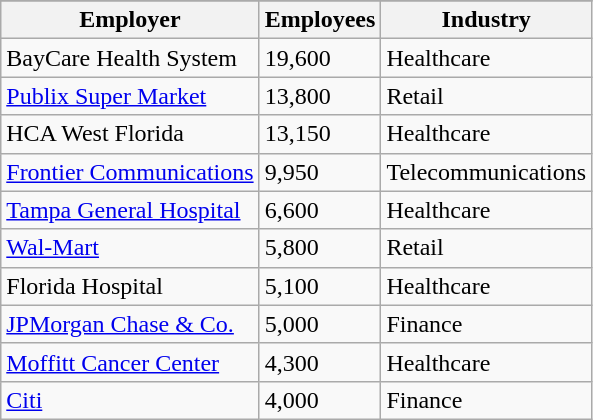<table class="wikitable sortable">
<tr>
</tr>
<tr>
<th>Employer</th>
<th>Employees</th>
<th>Industry</th>
</tr>
<tr>
<td>BayCare Health System</td>
<td>19,600</td>
<td>Healthcare</td>
</tr>
<tr>
<td><a href='#'>Publix Super Market</a></td>
<td>13,800</td>
<td>Retail</td>
</tr>
<tr>
<td>HCA West Florida</td>
<td>13,150</td>
<td>Healthcare</td>
</tr>
<tr>
<td><a href='#'>Frontier Communications</a></td>
<td>9,950</td>
<td>Telecommunications</td>
</tr>
<tr>
<td><a href='#'>Tampa General Hospital</a></td>
<td>6,600</td>
<td>Healthcare</td>
</tr>
<tr>
<td><a href='#'>Wal-Mart</a></td>
<td>5,800</td>
<td>Retail</td>
</tr>
<tr>
<td>Florida Hospital</td>
<td>5,100</td>
<td>Healthcare</td>
</tr>
<tr>
<td><a href='#'>JPMorgan Chase & Co.</a></td>
<td>5,000</td>
<td>Finance</td>
</tr>
<tr>
<td><a href='#'>Moffitt Cancer Center</a></td>
<td>4,300</td>
<td>Healthcare</td>
</tr>
<tr>
<td><a href='#'>Citi</a></td>
<td>4,000</td>
<td>Finance</td>
</tr>
</table>
